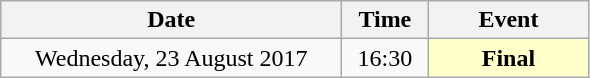<table class = "wikitable" style="text-align:center;">
<tr>
<th width="220">Date</th>
<th width="50">Time</th>
<th width="100">Event</th>
</tr>
<tr>
<td>Wednesday, 23 August 2017</td>
<td>16:30</td>
<td bgcolor="ffffcc"><strong>Final</strong></td>
</tr>
</table>
